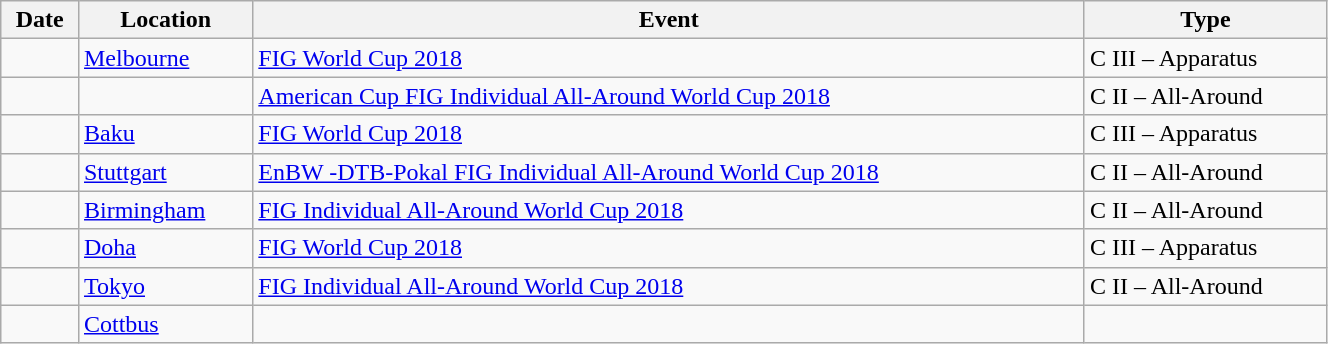<table style="width:70%;" class="wikitable sortable">
<tr>
<th style="text-align:center;">Date</th>
<th style="text-align:center;">Location</th>
<th style="text-align:center;">Event</th>
<th style="text-align:center;">Type</th>
</tr>
<tr>
<td></td>
<td> <a href='#'>Melbourne</a></td>
<td><a href='#'>FIG World Cup 2018</a></td>
<td>C III – Apparatus</td>
</tr>
<tr>
<td></td>
<td></td>
<td><a href='#'>American Cup FIG Individual All-Around World Cup 2018</a></td>
<td>C II – All-Around</td>
</tr>
<tr>
<td></td>
<td> <a href='#'>Baku</a></td>
<td><a href='#'>FIG World Cup 2018</a></td>
<td>C III – Apparatus</td>
</tr>
<tr>
<td></td>
<td> <a href='#'>Stuttgart</a></td>
<td><a href='#'>EnBW -DTB-Pokal FIG Individual All-Around World Cup 2018</a></td>
<td>C II – All-Around</td>
</tr>
<tr>
<td></td>
<td> <a href='#'>Birmingham</a></td>
<td><a href='#'>FIG Individual All-Around World Cup 2018</a></td>
<td>C II – All-Around</td>
</tr>
<tr>
<td></td>
<td> <a href='#'>Doha</a></td>
<td><a href='#'>FIG World Cup 2018</a></td>
<td>C III – Apparatus</td>
</tr>
<tr>
<td></td>
<td> <a href='#'>Tokyo</a></td>
<td><a href='#'>FIG Individual All-Around World Cup 2018</a></td>
<td>C II – All-Around</td>
</tr>
<tr>
<td></td>
<td> <a href='#'>Cottbus</a></td>
<td></td>
<td></td>
</tr>
</table>
